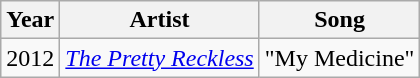<table class="wikitable">
<tr>
<th>Year</th>
<th>Artist</th>
<th>Song</th>
</tr>
<tr>
<td>2012</td>
<td><em><a href='#'>The Pretty Reckless</a></em></td>
<td>"My Medicine"</td>
</tr>
</table>
